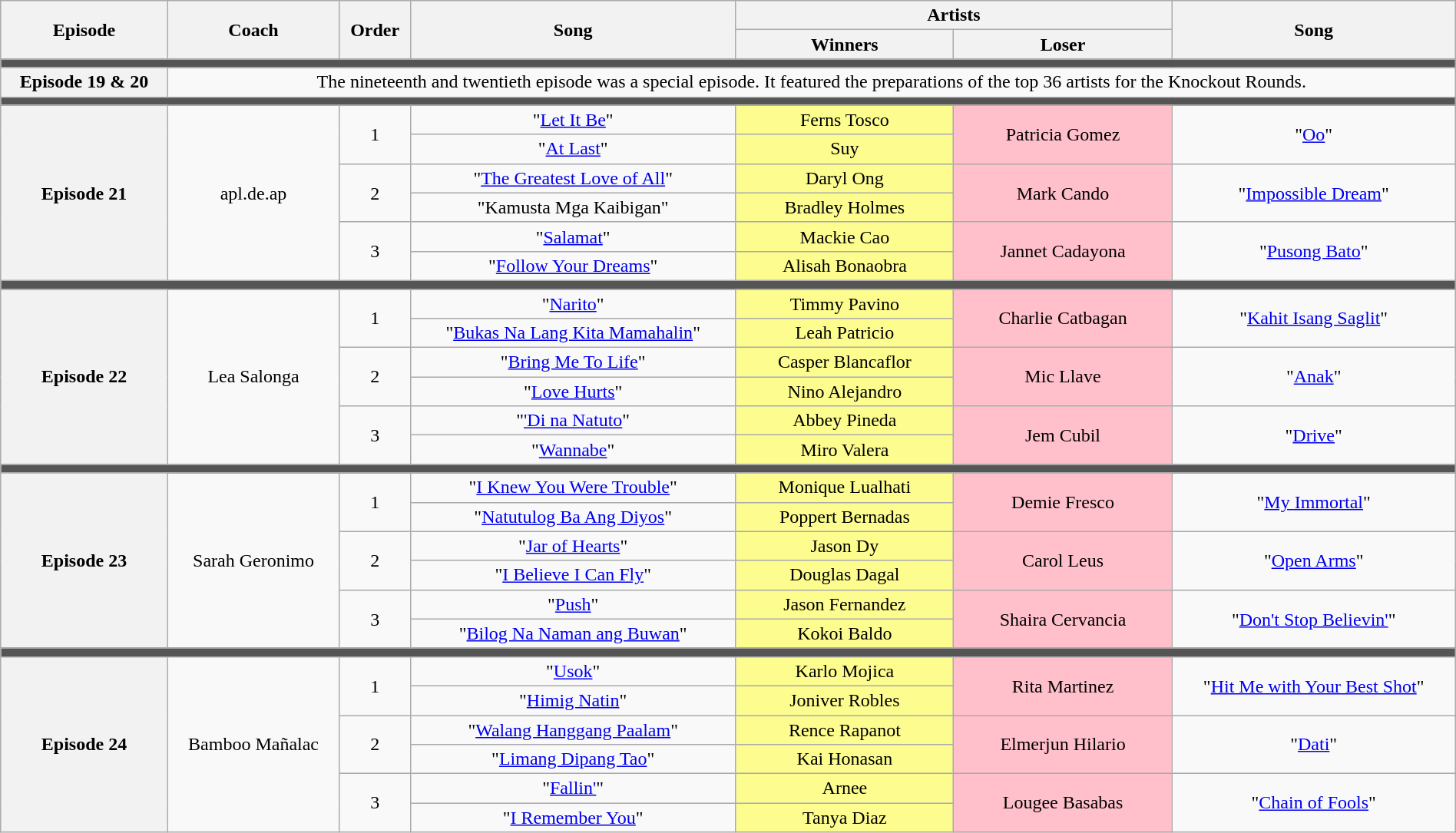<table class="wikitable" style="text-align:center; width:100%;">
<tr>
<th rowspan="2" width:12%>Episode</th>
<th rowspan="2" width:12%>Coach</th>
<th rowspan="2" width:5%>Order</th>
<th rowspan="2" width:25%>Song</th>
<th colspan="2" width:30%>Artists</th>
<th rowspan="2" width:25%>Song</th>
</tr>
<tr>
<th width="15%">Winners</th>
<th width="15%">Loser</th>
</tr>
<tr>
<th colspan="7" style="background:#555;"></th>
</tr>
<tr>
<th>Episode 19 & 20<br><small></small></th>
<td colspan="6">The nineteenth and twentieth episode was a special episode. It featured the preparations of the top 36 artists for the Knockout Rounds.</td>
</tr>
<tr>
<th colspan="7" style="background:#555;"></th>
</tr>
<tr>
<th rowspan="6">Episode 21 <br><small></small></th>
<td rowspan="6">apl.de.ap</td>
<td rowspan=2>1</td>
<td style="background:#;">"<a href='#'>Let It Be</a>"</td>
<td style="background:#fdfc8f;">Ferns Tosco</td>
<td style="background:pink;" rowspan=2>Patricia Gomez</td>
<td style="background:;" rowspan=2>"<a href='#'>Oo</a>"</td>
</tr>
<tr>
<td style="background:;">"<a href='#'>At Last</a>"</td>
<td style="background:#fdfc8f;">Suy</td>
</tr>
<tr>
<td rowspan=2>2</td>
<td style="background:#;">"<a href='#'>The Greatest Love of All</a>"</td>
<td style="background:#fdfc8f;">Daryl Ong</td>
<td style="background:pink;" rowspan=2>Mark Cando</td>
<td style="background: ;" rowspan=2>"<a href='#'>Impossible Dream</a>"</td>
</tr>
<tr>
<td style="background:#;">"Kamusta Mga Kaibigan"</td>
<td style="background:#fdfc8f;">Bradley Holmes</td>
</tr>
<tr>
<td rowspan=2>3</td>
<td style="background:#;">"<a href='#'>Salamat</a>"</td>
<td style="background:#fdfc8f;">Mackie Cao</td>
<td style="background:pink;" rowspan=2>Jannet Cadayona</td>
<td style="background: ;" rowspan=2>"<a href='#'>Pusong Bato</a>"</td>
</tr>
<tr>
<td style="background:#;">"<a href='#'>Follow Your Dreams</a>"</td>
<td style="background:#fdfc8f;">Alisah Bonaobra</td>
</tr>
<tr>
<th colspan="7" style="background:#555;"></th>
</tr>
<tr>
<th rowspan="6">Episode 22<br><small></small></th>
<td rowspan="6">Lea Salonga</td>
<td rowspan=2>1</td>
<td style="background:#;">"<a href='#'>Narito</a>"</td>
<td style="background:#fdfc8f;">Timmy Pavino</td>
<td style="background:pink;" rowspan=2>Charlie Catbagan</td>
<td style="background: ;" rowspan=2>"<a href='#'>Kahit Isang Saglit</a>"</td>
</tr>
<tr>
<td style="background:#;">"<a href='#'>Bukas Na Lang Kita Mamahalin</a>"</td>
<td style="background:#fdfc8f;">Leah Patricio</td>
</tr>
<tr>
<td rowspan=2>2</td>
<td style="background:#;">"<a href='#'>Bring Me To Life</a>"</td>
<td style="background:#fdfc8f;">Casper Blancaflor</td>
<td style="background:pink;" rowspan=2>Mic Llave</td>
<td style="background: ;" rowspan=2>"<a href='#'>Anak</a>"</td>
</tr>
<tr>
<td style="background:#;">"<a href='#'>Love Hurts</a>"</td>
<td style="background:#fdfc8f;">Nino Alejandro</td>
</tr>
<tr>
<td rowspan=2>3</td>
<td style="background:#;">"<a href='#'>'Di na Natuto</a>"</td>
<td style="background:#fdfc8f;">Abbey Pineda</td>
<td style="background:pink;" rowspan=2>Jem Cubil</td>
<td style="background: ;" rowspan=2>"<a href='#'>Drive</a>"</td>
</tr>
<tr>
<td style="background:#;">"<a href='#'>Wannabe</a>"</td>
<td style="background:#fdfc8f;">Miro Valera</td>
</tr>
<tr>
<th colspan="7" style="background:#555;"></th>
</tr>
<tr>
<th rowspan="6">Episode 23<br><small></small></th>
<td rowspan="6">Sarah Geronimo</td>
<td rowspan=2>1</td>
<td style="background:# ;">"<a href='#'>I Knew You Were Trouble</a>"</td>
<td style="background:#fdfc8f;">Monique Lualhati</td>
<td style="background:pink;" rowspan=2>Demie Fresco</td>
<td style="background: ;" rowspan=2>"<a href='#'>My Immortal</a>"</td>
</tr>
<tr>
<td style="background:# ;">"<a href='#'>Natutulog Ba Ang Diyos</a>"</td>
<td style="background:#fdfc8f;">Poppert Bernadas</td>
</tr>
<tr>
<td rowspan=2>2</td>
<td style="background:# ;">"<a href='#'>Jar of Hearts</a>"</td>
<td style="background:#fdfc8f;">Jason Dy</td>
<td style="background:pink;" rowspan=2>Carol Leus</td>
<td style="background: ;" rowspan=2>"<a href='#'>Open Arms</a>"</td>
</tr>
<tr>
<td style="background:# ;">"<a href='#'>I Believe I Can Fly</a>"</td>
<td style="background:#fdfc8f;">Douglas Dagal</td>
</tr>
<tr>
<td rowspan=2>3</td>
<td style="background:# ;">"<a href='#'>Push</a>"</td>
<td style="background:#fdfc8f;">Jason Fernandez</td>
<td style="background:pink;" rowspan=2>Shaira Cervancia</td>
<td style="background: ;" rowspan=2>"<a href='#'>Don't Stop Believin'</a>"</td>
</tr>
<tr>
<td style="background:# ;">"<a href='#'>Bilog Na Naman ang Buwan</a>"</td>
<td style="background:#fdfc8f;">Kokoi Baldo</td>
</tr>
<tr>
<th colspan="7" style="background:#555;"></th>
</tr>
<tr>
<th rowspan="6">Episode 24<br><small></small></th>
<td rowspan="6">Bamboo Mañalac</td>
<td rowspan=2>1</td>
<td style="background:# ;">"<a href='#'>Usok</a>"</td>
<td style="background:#fdfc8f;">Karlo Mojica</td>
<td style="background:pink;" rowspan=2>Rita Martinez</td>
<td style="background: ;" rowspan=2>"<a href='#'>Hit Me with Your Best Shot</a>"</td>
</tr>
<tr>
<td style="background:# ;">"<a href='#'>Himig Natin</a>"</td>
<td style="background:#fdfc8f;">Joniver Robles</td>
</tr>
<tr>
<td rowspan=2>2</td>
<td style="background:# ;">"<a href='#'>Walang Hanggang Paalam</a>"</td>
<td style="background:#fdfc8f;">Rence Rapanot</td>
<td style="background:pink;" rowspan=2>Elmerjun Hilario</td>
<td style="background: ;" rowspan=2>"<a href='#'>Dati</a>"</td>
</tr>
<tr>
<td style="background:# ;">"<a href='#'>Limang Dipang Tao</a>"</td>
<td style="background:#fdfc8f;">Kai Honasan</td>
</tr>
<tr>
<td rowspan=2>3</td>
<td style="background:# ;">"<a href='#'>Fallin'</a>"</td>
<td style="background:#fdfc8f;">Arnee</td>
<td style="background:pink;" rowspan=2>Lougee Basabas</td>
<td style="background: ;" rowspan=2>"<a href='#'>Chain of Fools</a>"</td>
</tr>
<tr>
<td style="background:# ;">"<a href='#'>I Remember You</a>"</td>
<td style="background:#fdfc8f;">Tanya Diaz</td>
</tr>
</table>
